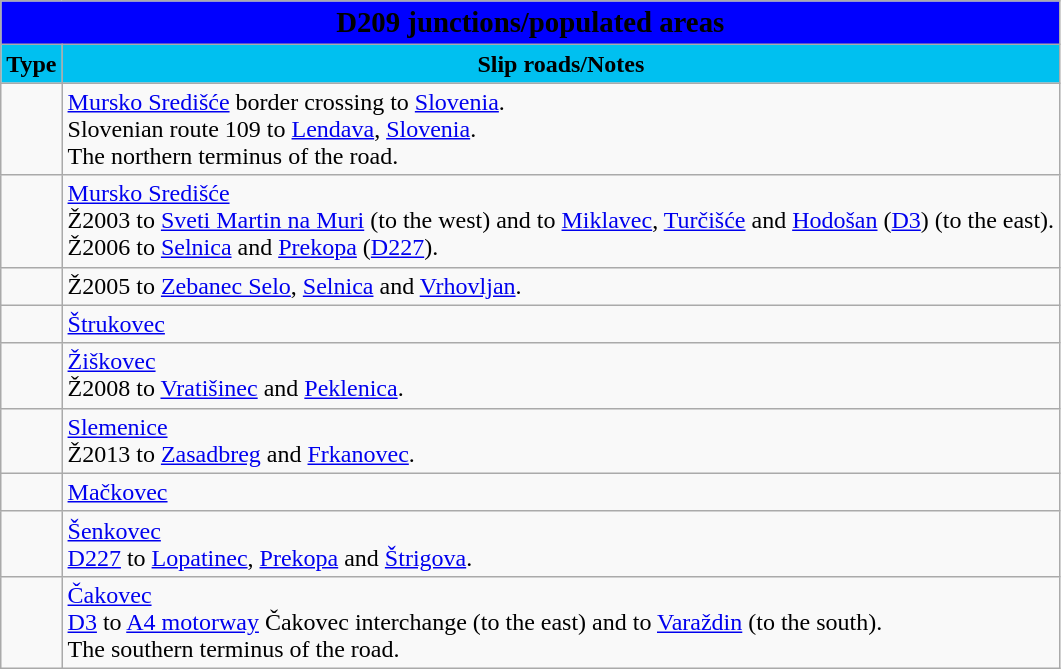<table class="wikitable">
<tr>
<td colspan=2 bgcolor=blue align=center style=margin-top:15><span><big><strong>D209 junctions/populated areas</strong></big></span></td>
</tr>
<tr>
<td align=center bgcolor=00c0f0><strong>Type</strong></td>
<td align=center bgcolor=00c0f0><strong>Slip roads/Notes</strong></td>
</tr>
<tr>
<td></td>
<td><a href='#'>Mursko Središće</a> border crossing to <a href='#'>Slovenia</a>.<br> Slovenian route 109 to <a href='#'>Lendava</a>, <a href='#'>Slovenia</a>.<br>The northern terminus of the road.</td>
</tr>
<tr>
<td></td>
<td><a href='#'>Mursko Središće</a><br>Ž2003 to <a href='#'>Sveti Martin na Muri</a> (to the west) and to <a href='#'>Miklavec</a>, <a href='#'>Turčišće</a> and <a href='#'>Hodošan</a> (<a href='#'>D3</a>) (to the east).<br>Ž2006 to <a href='#'>Selnica</a> and <a href='#'>Prekopa</a> (<a href='#'>D227</a>).</td>
</tr>
<tr>
<td></td>
<td>Ž2005 to <a href='#'>Zebanec Selo</a>, <a href='#'>Selnica</a> and <a href='#'>Vrhovljan</a>.</td>
</tr>
<tr>
<td></td>
<td><a href='#'>Štrukovec</a></td>
</tr>
<tr>
<td></td>
<td><a href='#'>Žiškovec</a><br>Ž2008 to <a href='#'>Vratišinec</a> and <a href='#'>Peklenica</a>.</td>
</tr>
<tr>
<td></td>
<td><a href='#'>Slemenice</a><br>Ž2013 to <a href='#'>Zasadbreg</a> and <a href='#'>Frkanovec</a>.</td>
</tr>
<tr>
<td></td>
<td><a href='#'>Mačkovec</a></td>
</tr>
<tr>
<td></td>
<td><a href='#'>Šenkovec</a><br> <a href='#'>D227</a> to <a href='#'>Lopatinec</a>, <a href='#'>Prekopa</a> and <a href='#'>Štrigova</a>.</td>
</tr>
<tr>
<td></td>
<td><a href='#'>Čakovec</a><br> <a href='#'>D3</a> to <a href='#'>A4 motorway</a> Čakovec interchange (to the east) and to <a href='#'>Varaždin</a> (to the south).<br>The southern terminus of the road.</td>
</tr>
</table>
